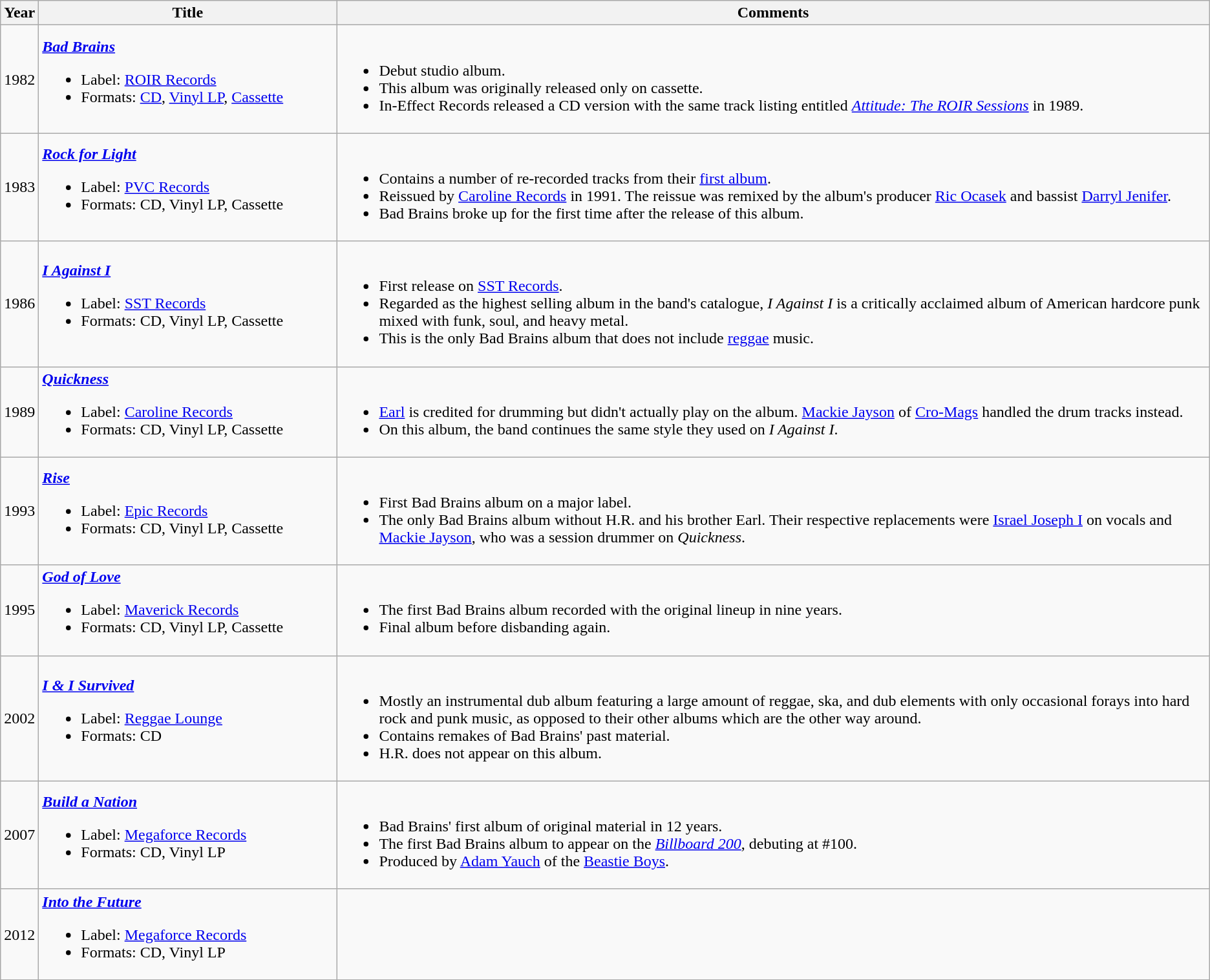<table class="wikitable" style="text-align:left;">
<tr>
<th>Year</th>
<th width="300">Title</th>
<th>Comments</th>
</tr>
<tr>
<td>1982</td>
<td><strong><em><a href='#'>Bad Brains</a></em></strong><br><ul><li>Label: <a href='#'>ROIR Records</a></li><li>Formats: <a href='#'>CD</a>, <a href='#'>Vinyl LP</a>, <a href='#'>Cassette</a></li></ul></td>
<td><br><ul><li>Debut studio album.</li><li>This album was originally released only on cassette.</li><li>In-Effect Records released a CD version with the same track listing entitled <a href='#'><em>Attitude: The ROIR Sessions</em></a> in 1989.</li></ul></td>
</tr>
<tr>
<td>1983</td>
<td><strong><em><a href='#'>Rock for Light</a></em></strong><br><ul><li>Label: <a href='#'>PVC Records</a></li><li>Formats: CD, Vinyl LP, Cassette</li></ul></td>
<td><br><ul><li>Contains a number of re-recorded tracks from their <a href='#'>first album</a>.</li><li>Reissued by <a href='#'>Caroline Records</a> in 1991. The reissue was remixed by the album's producer <a href='#'>Ric Ocasek</a> and bassist <a href='#'>Darryl Jenifer</a>.</li><li>Bad Brains broke up for the first time after the release of this album.</li></ul></td>
</tr>
<tr>
<td>1986</td>
<td><strong><em><a href='#'>I Against I</a></em></strong><br><ul><li>Label: <a href='#'>SST Records</a></li><li>Formats: CD, Vinyl LP, Cassette</li></ul></td>
<td><br><ul><li>First release on <a href='#'>SST Records</a>.</li><li>Regarded as the highest selling album in the band's catalogue, <em>I Against I</em> is a critically acclaimed album of American hardcore punk mixed with funk, soul, and heavy metal.</li><li>This is the only Bad Brains album that does not include <a href='#'>reggae</a> music.</li></ul></td>
</tr>
<tr>
<td>1989</td>
<td><strong><em><a href='#'>Quickness</a></em></strong><br><ul><li>Label: <a href='#'>Caroline Records</a></li><li>Formats: CD, Vinyl LP, Cassette</li></ul></td>
<td><br><ul><li><a href='#'>Earl</a> is credited for drumming but didn't actually play on the album. <a href='#'>Mackie Jayson</a> of <a href='#'>Cro-Mags</a> handled the drum tracks instead.</li><li>On this album, the band continues the same style they used on <em>I Against I</em>.</li></ul></td>
</tr>
<tr>
<td>1993</td>
<td><strong><em><a href='#'>Rise</a></em></strong><br><ul><li>Label: <a href='#'>Epic Records</a></li><li>Formats: CD, Vinyl LP, Cassette</li></ul></td>
<td><br><ul><li>First Bad Brains album on a major label.</li><li>The only Bad Brains album without H.R. and his brother Earl. Their respective replacements were <a href='#'>Israel Joseph I</a> on vocals and <a href='#'>Mackie Jayson</a>, who was a session drummer on <em>Quickness</em>.</li></ul></td>
</tr>
<tr>
<td>1995</td>
<td><strong><em><a href='#'>God of Love</a></em></strong><br><ul><li>Label: <a href='#'>Maverick Records</a></li><li>Formats: CD, Vinyl LP, Cassette</li></ul></td>
<td><br><ul><li>The first Bad Brains album recorded with the original lineup in nine years.</li><li>Final album before disbanding again.</li></ul></td>
</tr>
<tr>
<td>2002</td>
<td><strong><em><a href='#'>I & I Survived</a></em></strong><br><ul><li>Label: <a href='#'>Reggae Lounge</a></li><li>Formats: CD</li></ul></td>
<td><br><ul><li>Mostly an instrumental dub album featuring a large amount of reggae, ska, and dub elements with only occasional forays into hard rock and punk music, as opposed to their other albums which are the other way around.</li><li>Contains remakes of Bad Brains' past material.</li><li>H.R. does not appear on this album.</li></ul></td>
</tr>
<tr>
<td>2007</td>
<td><strong><em><a href='#'>Build a Nation</a></em></strong><br><ul><li>Label: <a href='#'>Megaforce Records</a></li><li>Formats: CD, Vinyl LP</li></ul></td>
<td><br><ul><li>Bad Brains' first album of original material in 12 years.</li><li>The first Bad Brains album to appear on the <em><a href='#'>Billboard 200</a></em>, debuting at #100.</li><li>Produced by <a href='#'>Adam Yauch</a> of the <a href='#'>Beastie Boys</a>.</li></ul></td>
</tr>
<tr>
<td>2012</td>
<td><strong><em><a href='#'>Into the Future</a></em></strong><br><ul><li>Label: <a href='#'>Megaforce Records</a></li><li>Formats: CD, Vinyl LP</li></ul></td>
<td></td>
</tr>
</table>
